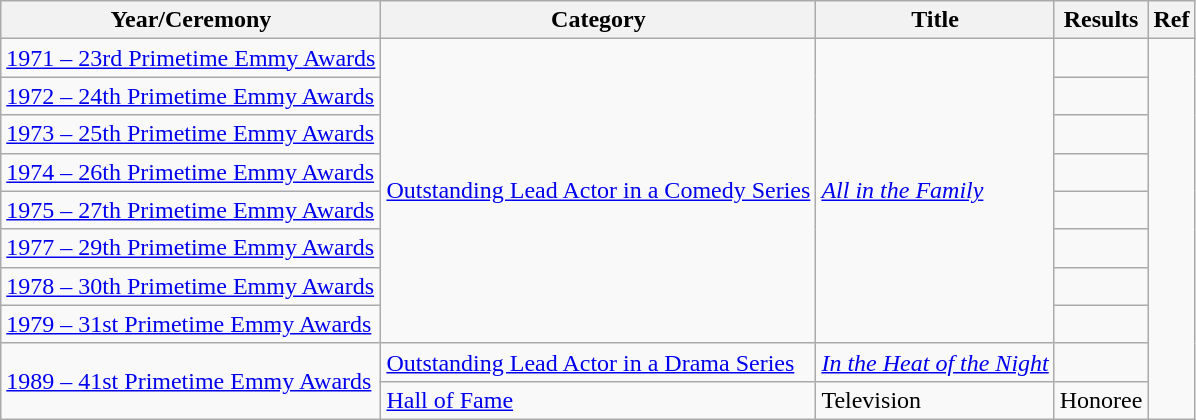<table class="wikitable">
<tr>
<th>Year/Ceremony</th>
<th>Category</th>
<th>Title</th>
<th>Results</th>
<th>Ref</th>
</tr>
<tr>
<td><a href='#'>1971 – 23rd Primetime Emmy Awards</a></td>
<td rowspan="8"><a href='#'>Outstanding Lead Actor in a Comedy Series</a></td>
<td rowspan="8"><em><a href='#'>All in the Family</a></em></td>
<td></td>
<td rowspan="10"></td>
</tr>
<tr>
<td><a href='#'>1972 – 24th Primetime Emmy Awards</a></td>
<td></td>
</tr>
<tr>
<td><a href='#'>1973 – 25th Primetime Emmy Awards</a></td>
<td></td>
</tr>
<tr>
<td><a href='#'>1974 – 26th Primetime Emmy Awards</a></td>
<td></td>
</tr>
<tr>
<td><a href='#'>1975 – 27th Primetime Emmy Awards</a></td>
<td></td>
</tr>
<tr>
<td><a href='#'>1977 – 29th Primetime Emmy Awards</a></td>
<td></td>
</tr>
<tr>
<td><a href='#'>1978 – 30th Primetime Emmy Awards</a></td>
<td></td>
</tr>
<tr>
<td><a href='#'>1979 – 31st Primetime Emmy Awards</a></td>
<td></td>
</tr>
<tr>
<td rowspan="2"><a href='#'>1989 – 41st Primetime Emmy Awards</a></td>
<td><a href='#'>Outstanding Lead Actor in a Drama Series</a></td>
<td><em><a href='#'>In the Heat of the Night</a></em></td>
<td></td>
</tr>
<tr>
<td><a href='#'>Hall of Fame</a></td>
<td>Television</td>
<td>Honoree</td>
</tr>
</table>
